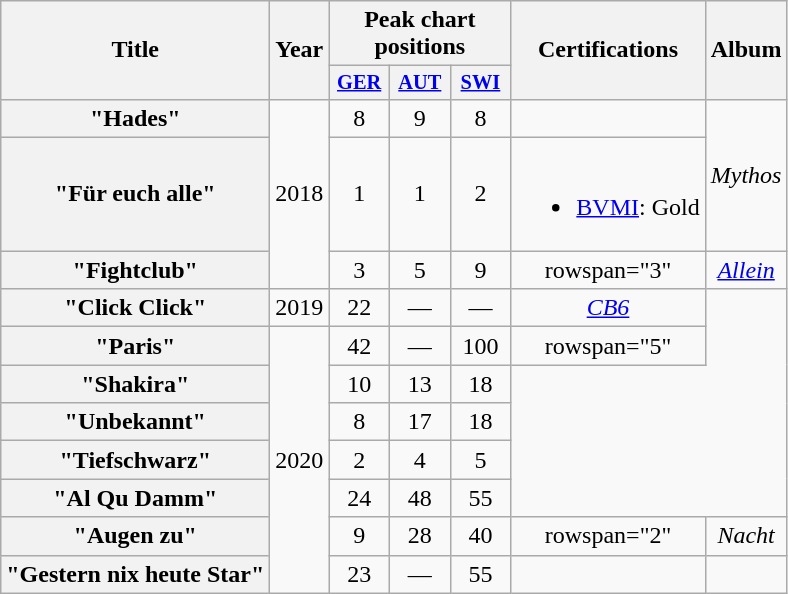<table class="wikitable plainrowheaders" style="text-align:center;">
<tr>
<th scope="col" rowspan="2">Title</th>
<th scope="col" rowspan="2">Year</th>
<th scope="col" colspan="3">Peak chart positions</th>
<th rowspan="2">Certifications</th>
<th scope="col" rowspan="2">Album</th>
</tr>
<tr>
<th style="width:2.5em; font-size:85%"><a href='#'>GER</a><br></th>
<th style="width:2.5em; font-size:85%"><a href='#'>AUT</a><br></th>
<th style="width:2.5em; font-size:85%"><a href='#'>SWI</a><br></th>
</tr>
<tr>
<th scope="row">"Hades"<br></th>
<td rowspan="3">2018</td>
<td>8</td>
<td>9</td>
<td>8</td>
<td></td>
<td rowspan="2"><em>Mythos</em></td>
</tr>
<tr>
<th scope="row">"Für euch alle"<br></th>
<td>1</td>
<td>1</td>
<td>2</td>
<td><br><ul><li><a href='#'>BVMI</a>: Gold</li></ul></td>
</tr>
<tr>
<th scope="row">"Fightclub"<br></th>
<td>3</td>
<td>5</td>
<td>9</td>
<td>rowspan="3" </td>
<td><em><a href='#'>Allein</a></em></td>
</tr>
<tr>
<th scope="row">"Click Click"<br></th>
<td>2019</td>
<td>22</td>
<td>—</td>
<td>—</td>
<td><em><a href='#'>CB6</a></em></td>
</tr>
<tr>
<th scope="row">"Paris"<br></th>
<td rowspan="7">2020</td>
<td>42</td>
<td>—</td>
<td>100</td>
<td>rowspan="5" </td>
</tr>
<tr>
<th scope="row">"Shakira"<br></th>
<td>10</td>
<td>13</td>
<td>18</td>
</tr>
<tr>
<th scope="row">"Unbekannt"<br></th>
<td>8</td>
<td>17</td>
<td>18</td>
</tr>
<tr>
<th scope="row">"Tiefschwarz"<br></th>
<td>2</td>
<td>4</td>
<td>5</td>
</tr>
<tr>
<th scope="row">"Al Qu Damm"<br></th>
<td>24</td>
<td>48</td>
<td>55</td>
</tr>
<tr>
<th scope="row">"Augen zu"<br></th>
<td>9</td>
<td>28</td>
<td>40</td>
<td>rowspan="2" </td>
<td><em>Nacht</em></td>
</tr>
<tr>
<th scope="row">"Gestern nix heute Star"<br></th>
<td>23</td>
<td>—</td>
<td>55</td>
<td></td>
</tr>
</table>
